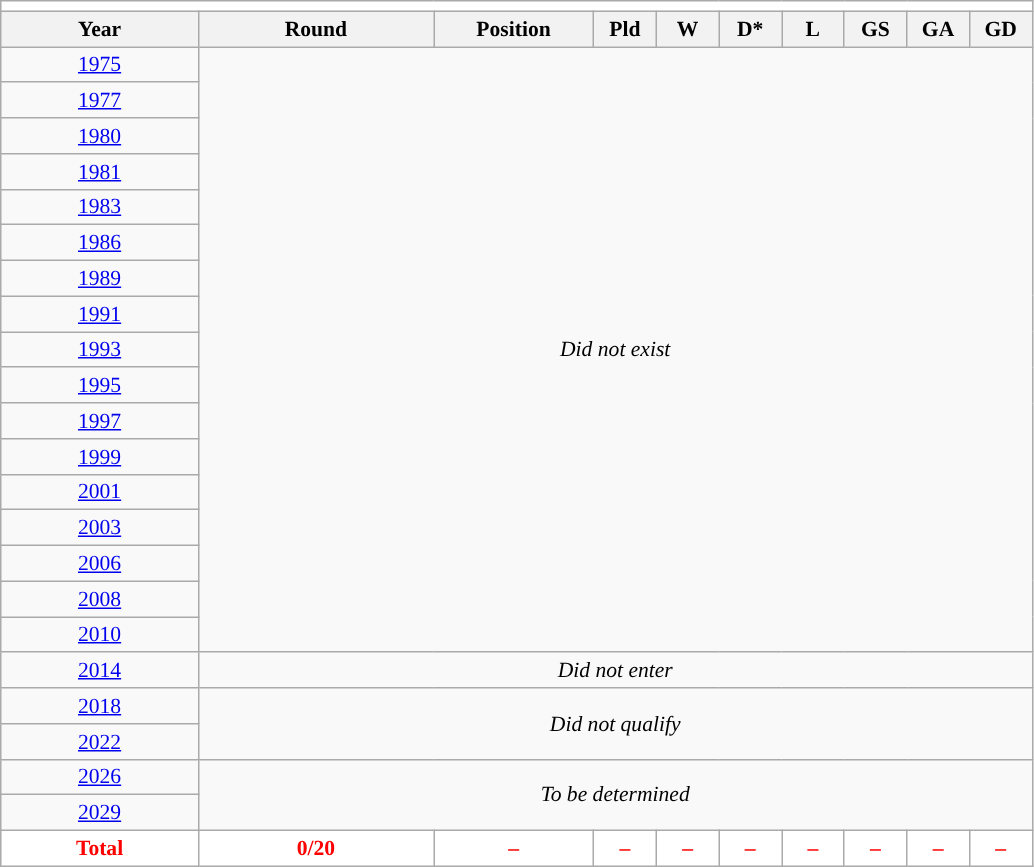<table class="wikitable" style="text-align: center;font-size:90%;">
<tr>
<th colspan="10" style="background: white ; color: red;"><a href='#'></a></th>
</tr>
<tr>
<th width=125>Year</th>
<th width=150>Round</th>
<th width=100>Position</th>
<th width=35>Pld</th>
<th width=35>W</th>
<th width=35>D*</th>
<th width=35>L</th>
<th width=35>GS</th>
<th width=35>GA</th>
<th width=35>GD</th>
</tr>
<tr>
<td> <a href='#'>1975</a></td>
<td colspan=9 rowspan=17><em>Did not exist</em></td>
</tr>
<tr>
<td> <a href='#'>1977</a></td>
</tr>
<tr>
<td> <a href='#'>1980</a></td>
</tr>
<tr>
<td> <a href='#'>1981</a></td>
</tr>
<tr>
<td> <a href='#'>1983</a></td>
</tr>
<tr>
<td> <a href='#'>1986</a></td>
</tr>
<tr>
<td> <a href='#'>1989</a></td>
</tr>
<tr>
<td> <a href='#'>1991</a></td>
</tr>
<tr>
<td> <a href='#'>1993</a></td>
</tr>
<tr>
<td> <a href='#'>1995</a></td>
</tr>
<tr>
<td> <a href='#'>1997</a></td>
</tr>
<tr>
<td> <a href='#'>1999</a></td>
</tr>
<tr>
<td> <a href='#'>2001</a></td>
</tr>
<tr>
<td> <a href='#'>2003</a></td>
</tr>
<tr>
<td> <a href='#'>2006</a></td>
</tr>
<tr>
<td> <a href='#'>2008</a></td>
</tr>
<tr>
<td> <a href='#'>2010</a></td>
</tr>
<tr>
<td> <a href='#'>2014</a></td>
<td colspan=9><em>Did not enter</em></td>
</tr>
<tr>
<td> <a href='#'>2018</a></td>
<td colspan=9 rowspan=2><em>Did not qualify</em></td>
</tr>
<tr>
<td> <a href='#'>2022</a></td>
</tr>
<tr>
<td> <a href='#'>2026</a></td>
<td colspan=9 rowspan=2><em>To be determined</em></td>
</tr>
<tr>
<td> <a href='#'>2029</a></td>
</tr>
<tr>
<td colspan=1 style="background: #FFFFFF; color: red;"><strong>Total</strong></td>
<td style="background: #FFFFFF; color: red;"><strong>0/20</strong></td>
<td style="background: #FFFFFF; color: red;"><strong>–</strong></td>
<td style="background: #FFFFFF; color: red;"><strong>–</strong></td>
<td style="background: #FFFFFF; color: red;"><strong>–</strong></td>
<td style="background: #FFFFFF; color: red;"><strong>–</strong></td>
<td style="background: #FFFFFF; color: red;"><strong>–</strong></td>
<td style="background: #FFFFFF; color: red;"><strong>–</strong></td>
<td style="background: #FFFFFF; color: red;"><strong>–</strong></td>
<td style="background: #FFFFFF; color: red;"><strong>–</strong></td>
</tr>
</table>
